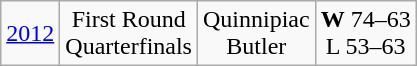<table class="wikitable">
<tr align="center">
<td><a href='#'>2012</a></td>
<td>First Round<br>Quarterfinals</td>
<td>Quinnipiac<br>Butler</td>
<td><strong>W</strong> 74–63<br>L 53–63</td>
</tr>
</table>
